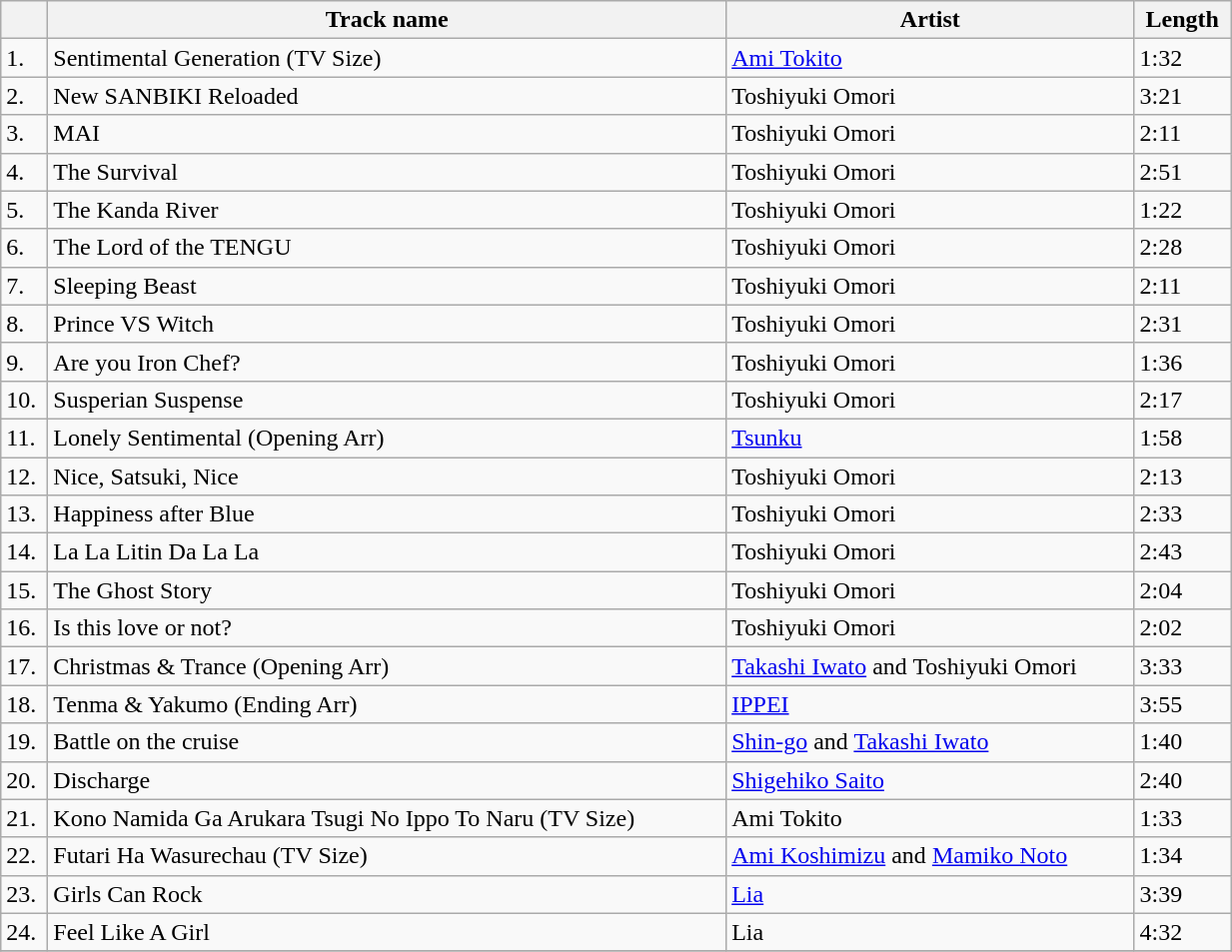<table class="wikitable" style="width:65%;">
<tr>
<th></th>
<th>Track name</th>
<th>Artist</th>
<th>Length</th>
</tr>
<tr>
<td>1.</td>
<td>Sentimental Generation (TV Size)</td>
<td><a href='#'>Ami Tokito</a></td>
<td>1:32</td>
</tr>
<tr>
<td>2.</td>
<td>New SANBIKI Reloaded</td>
<td>Toshiyuki Omori</td>
<td>3:21</td>
</tr>
<tr>
<td>3.</td>
<td>MAI</td>
<td>Toshiyuki Omori</td>
<td>2:11</td>
</tr>
<tr>
<td>4.</td>
<td>The Survival</td>
<td>Toshiyuki Omori</td>
<td>2:51</td>
</tr>
<tr>
<td>5.</td>
<td>The Kanda River</td>
<td>Toshiyuki Omori</td>
<td>1:22</td>
</tr>
<tr>
<td>6.</td>
<td>The Lord of the TENGU</td>
<td>Toshiyuki Omori</td>
<td>2:28</td>
</tr>
<tr>
<td>7.</td>
<td>Sleeping Beast</td>
<td>Toshiyuki Omori</td>
<td>2:11</td>
</tr>
<tr>
<td>8.</td>
<td>Prince VS Witch</td>
<td>Toshiyuki Omori</td>
<td>2:31</td>
</tr>
<tr>
<td>9.</td>
<td>Are you Iron Chef?</td>
<td>Toshiyuki Omori</td>
<td>1:36</td>
</tr>
<tr>
<td>10.</td>
<td>Susperian Suspense</td>
<td>Toshiyuki Omori</td>
<td>2:17</td>
</tr>
<tr>
<td>11.</td>
<td>Lonely Sentimental (Opening Arr)</td>
<td><a href='#'>Tsunku</a></td>
<td>1:58</td>
</tr>
<tr>
<td>12.</td>
<td>Nice, Satsuki, Nice</td>
<td>Toshiyuki Omori</td>
<td>2:13</td>
</tr>
<tr>
<td>13.</td>
<td>Happiness after Blue</td>
<td>Toshiyuki Omori</td>
<td>2:33</td>
</tr>
<tr>
<td>14.</td>
<td>La La Litin Da La La</td>
<td>Toshiyuki Omori</td>
<td>2:43</td>
</tr>
<tr>
<td>15.</td>
<td>The Ghost Story</td>
<td>Toshiyuki Omori</td>
<td>2:04</td>
</tr>
<tr>
<td>16.</td>
<td>Is this love or not?</td>
<td>Toshiyuki Omori</td>
<td>2:02</td>
</tr>
<tr>
<td>17.</td>
<td>Christmas & Trance (Opening Arr)</td>
<td><a href='#'>Takashi Iwato</a> and Toshiyuki Omori</td>
<td>3:33</td>
</tr>
<tr>
<td>18.</td>
<td>Tenma & Yakumo (Ending Arr)</td>
<td><a href='#'>IPPEI</a></td>
<td>3:55</td>
</tr>
<tr>
<td>19.</td>
<td>Battle on the cruise</td>
<td><a href='#'>Shin-go</a> and <a href='#'>Takashi Iwato</a></td>
<td>1:40</td>
</tr>
<tr>
<td>20.</td>
<td>Discharge</td>
<td><a href='#'>Shigehiko Saito</a></td>
<td>2:40</td>
</tr>
<tr>
<td>21.</td>
<td>Kono Namida Ga Arukara Tsugi No Ippo To Naru (TV Size)</td>
<td>Ami Tokito</td>
<td>1:33</td>
</tr>
<tr>
<td>22.</td>
<td>Futari Ha Wasurechau (TV Size)</td>
<td><a href='#'>Ami Koshimizu</a> and <a href='#'>Mamiko Noto</a></td>
<td>1:34</td>
</tr>
<tr>
<td>23.</td>
<td>Girls Can Rock</td>
<td><a href='#'>Lia</a></td>
<td>3:39</td>
</tr>
<tr>
<td>24.</td>
<td>Feel Like A Girl</td>
<td>Lia</td>
<td>4:32</td>
</tr>
<tr>
</tr>
</table>
